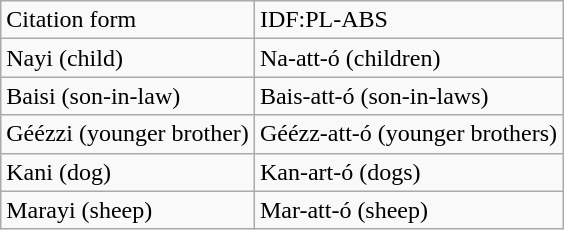<table class="wikitable">
<tr>
<td>Citation form</td>
<td>IDF:PL-ABS</td>
</tr>
<tr>
<td>Nayi (child)</td>
<td>Na-att-ó (children)</td>
</tr>
<tr>
<td>Baisi (son-in-law)</td>
<td>Bais-att-ó (son-in-laws)</td>
</tr>
<tr>
<td>Géézzi (younger brother)</td>
<td>Géézz-att-ó (younger brothers)</td>
</tr>
<tr>
<td>Kani (dog)</td>
<td>Kan-art-ó (dogs)</td>
</tr>
<tr>
<td>Marayi (sheep)</td>
<td>Mar-att-ó (sheep)</td>
</tr>
</table>
